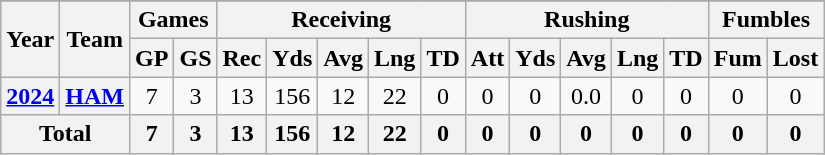<table style="text-align:center;" class="wikitable">
<tr style="font-weight:bold;background:#03202F;color:White;">
</tr>
<tr>
<th rowspan="2">Year</th>
<th rowspan="2">Team</th>
<th colspan="2">Games</th>
<th colspan="5">Receiving</th>
<th colspan="5">Rushing</th>
<th colspan="2">Fumbles</th>
</tr>
<tr>
<th>GP</th>
<th>GS</th>
<th>Rec</th>
<th>Yds</th>
<th>Avg</th>
<th>Lng</th>
<th>TD</th>
<th>Att</th>
<th>Yds</th>
<th>Avg</th>
<th>Lng</th>
<th>TD</th>
<th>Fum</th>
<th>Lost</th>
</tr>
<tr>
<th><a href='#'>2024</a></th>
<th><a href='#'>HAM</a></th>
<td>7</td>
<td>3</td>
<td>13</td>
<td>156</td>
<td>12</td>
<td>22</td>
<td>0</td>
<td>0</td>
<td>0</td>
<td>0.0</td>
<td>0</td>
<td>0</td>
<td>0</td>
<td>0</td>
</tr>
<tr>
<th colspan="2">Total</th>
<th>7</th>
<th>3</th>
<th>13</th>
<th>156</th>
<th>12</th>
<th>22</th>
<th>0</th>
<th>0</th>
<th>0</th>
<th>0</th>
<th>0</th>
<th>0</th>
<th>0</th>
<th>0</th>
</tr>
</table>
